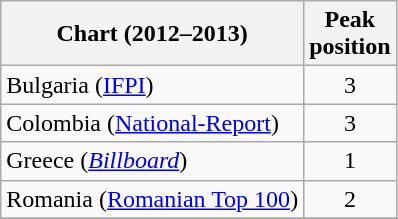<table class="wikitable sortable">
<tr>
<th>Chart (2012–2013)</th>
<th>Peak<br>position</th>
</tr>
<tr>
<td>Bulgaria (<a href='#'>IFPI</a>)</td>
<td align="center">3</td>
</tr>
<tr>
<td>Colombia (<a href='#'>National-Report</a>)</td>
<td align="center">3</td>
</tr>
<tr>
<td>Greece (<em><a href='#'>Billboard</a></em>)</td>
<td align="center">1</td>
</tr>
<tr>
<td>Romania (<a href='#'>Romanian Top 100</a>)</td>
<td align="center">2</td>
</tr>
<tr>
</tr>
<tr>
</tr>
<tr>
</tr>
<tr>
</tr>
</table>
